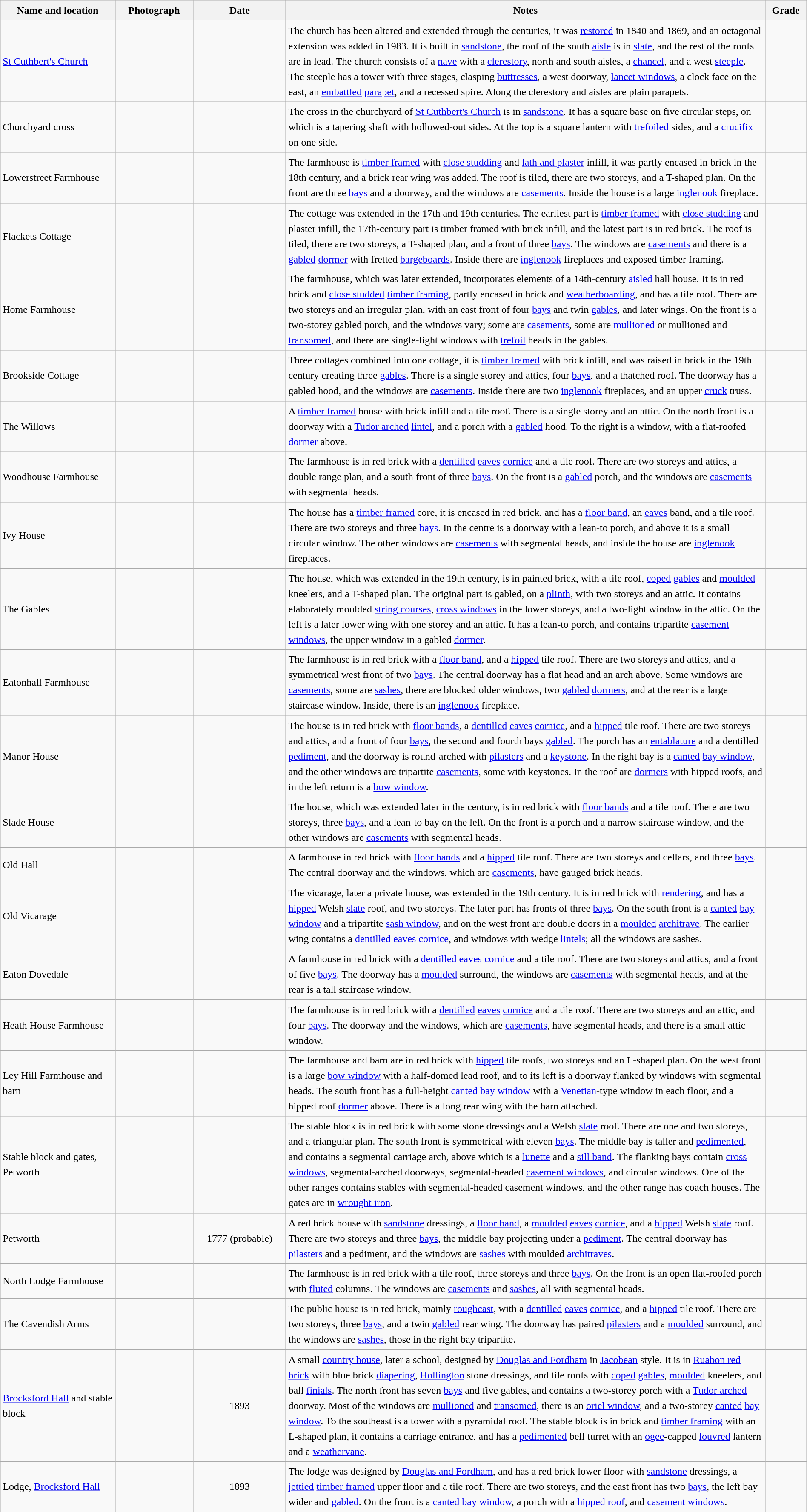<table class="wikitable sortable plainrowheaders" style="width:100%; border:0; text-align:left; line-height:150%;">
<tr>
<th scope="col"  style="width:150px">Name and location</th>
<th scope="col"  style="width:100px" class="unsortable">Photograph</th>
<th scope="col"  style="width:120px">Date</th>
<th scope="col"  style="width:650px" class="unsortable">Notes</th>
<th scope="col"  style="width:50px">Grade</th>
</tr>
<tr>
<td><a href='#'>St Cuthbert's Church</a><br><small></small></td>
<td></td>
<td align="center"></td>
<td>The church has been altered and extended through the centuries, it was <a href='#'>restored</a> in 1840 and 1869, and an octagonal extension was added in 1983.  It is built in <a href='#'>sandstone</a>, the roof of the south <a href='#'>aisle</a> is in <a href='#'>slate</a>, and the rest of the roofs are in lead.  The church consists of a <a href='#'>nave</a> with a <a href='#'>clerestory</a>, north and south aisles, a <a href='#'>chancel</a>, and a west <a href='#'>steeple</a>.  The steeple has a tower with three stages, clasping <a href='#'>buttresses</a>, a west doorway, <a href='#'>lancet windows</a>, a clock face on the east, an <a href='#'>embattled</a> <a href='#'>parapet</a>, and a recessed spire.  Along the clerestory and aisles are plain parapets.</td>
<td align="center" ></td>
</tr>
<tr>
<td>Churchyard cross<br><small></small></td>
<td></td>
<td align="center"></td>
<td>The cross in the churchyard of <a href='#'>St Cuthbert's Church</a> is in <a href='#'>sandstone</a>.  It has a square base on five circular steps, on which is a tapering shaft with hollowed-out sides.  At the top is a square lantern with <a href='#'>trefoiled</a> sides, and a <a href='#'>crucifix</a> on one side.</td>
<td align="center" ></td>
</tr>
<tr>
<td>Lowerstreet Farmhouse<br><small></small></td>
<td></td>
<td align="center"></td>
<td>The farmhouse is <a href='#'>timber framed</a> with <a href='#'>close studding</a> and <a href='#'>lath and plaster</a> infill, it was partly encased in brick in the 18th century, and a brick rear wing was added.  The roof is tiled, there are two storeys, and a T-shaped plan.  On the front are three <a href='#'>bays</a> and a doorway, and the windows are <a href='#'>casements</a>.  Inside the house is a large <a href='#'>inglenook</a> fireplace.</td>
<td align="center" ></td>
</tr>
<tr>
<td>Flackets Cottage<br><small></small></td>
<td></td>
<td align="center"></td>
<td>The cottage was extended in the 17th and 19th centuries.  The earliest part is <a href='#'>timber framed</a> with <a href='#'>close studding</a> and plaster infill, the 17th-century part is timber framed with brick infill, and the latest part is in red brick.  The roof is tiled, there are two storeys, a T-shaped plan, and a front of three <a href='#'>bays</a>.  The windows are <a href='#'>casements</a> and there is a <a href='#'>gabled</a> <a href='#'>dormer</a> with fretted <a href='#'>bargeboards</a>.  Inside there are <a href='#'>inglenook</a> fireplaces and exposed timber framing.</td>
<td align="center" ></td>
</tr>
<tr>
<td>Home Farmhouse<br><small></small></td>
<td></td>
<td align="center"></td>
<td>The farmhouse, which was later extended, incorporates elements of a 14th-century <a href='#'>aisled</a> hall house.  It is in red brick and <a href='#'>close studded</a> <a href='#'>timber framing</a>, partly encased in brick and <a href='#'>weatherboarding</a>, and has a tile roof.  There are two storeys and an irregular plan, with an east front of four <a href='#'>bays</a> and twin <a href='#'>gables</a>, and later wings.  On the front is a two-storey gabled porch, and the windows vary; some are <a href='#'>casements</a>, some are <a href='#'>mullioned</a> or mullioned and <a href='#'>transomed</a>, and there are single-light windows with <a href='#'>trefoil</a> heads in the gables.</td>
<td align="center" ></td>
</tr>
<tr>
<td>Brookside Cottage<br><small></small></td>
<td></td>
<td align="center"></td>
<td>Three cottages combined into one cottage, it is <a href='#'>timber framed</a> with brick infill, and was raised in brick in the 19th century creating three <a href='#'>gables</a>.  There is a single storey and attics, four <a href='#'>bays</a>, and a thatched roof.  The doorway has a gabled hood, and the windows are <a href='#'>casements</a>.  Inside there are two <a href='#'>inglenook</a> fireplaces, and an upper <a href='#'>cruck</a> truss.</td>
<td align="center" ></td>
</tr>
<tr>
<td>The Willows<br><small></small></td>
<td></td>
<td align="center"></td>
<td>A <a href='#'>timber framed</a> house with brick infill and a tile roof.  There is a single storey and an attic.  On the north front is a doorway with a <a href='#'>Tudor arched</a> <a href='#'>lintel</a>, and a porch with a <a href='#'>gabled</a> hood.  To the right is a window, with a flat-roofed <a href='#'>dormer</a> above.</td>
<td align="center" ></td>
</tr>
<tr>
<td>Woodhouse Farmhouse<br><small></small></td>
<td></td>
<td align="center"></td>
<td>The farmhouse is in red brick with a <a href='#'>dentilled</a> <a href='#'>eaves</a> <a href='#'>cornice</a> and a tile roof.  There are two storeys and attics, a double range plan, and a south front of three <a href='#'>bays</a>.  On the front is a <a href='#'>gabled</a> porch, and the windows are <a href='#'>casements</a> with segmental heads.</td>
<td align="center" ></td>
</tr>
<tr>
<td>Ivy House<br><small></small></td>
<td></td>
<td align="center"></td>
<td>The house has a <a href='#'>timber framed</a> core, it is encased in red brick, and has a <a href='#'>floor band</a>, an <a href='#'>eaves</a> band, and a tile roof.  There are two storeys and three <a href='#'>bays</a>.  In the centre is a doorway with a lean-to porch, and above it is a small circular window.  The other windows are <a href='#'>casements</a> with segmental heads, and inside the house are <a href='#'>inglenook</a> fireplaces.</td>
<td align="center" ></td>
</tr>
<tr>
<td>The Gables<br><small></small></td>
<td></td>
<td align="center"></td>
<td>The house, which was extended in the 19th century, is in painted brick, with a tile roof, <a href='#'>coped</a> <a href='#'>gables</a> and <a href='#'>moulded</a> kneelers, and a T-shaped plan.  The original part is gabled, on a <a href='#'>plinth</a>, with two storeys and an attic.  It contains elaborately moulded <a href='#'>string courses</a>, <a href='#'>cross windows</a> in the lower storeys, and a two-light window in the attic.  On the left is a later lower wing with one storey and an attic.  It has a lean-to porch, and contains tripartite <a href='#'>casement windows</a>, the upper window in a gabled <a href='#'>dormer</a>.</td>
<td align="center" ></td>
</tr>
<tr>
<td>Eatonhall Farmhouse<br><small></small></td>
<td></td>
<td align="center"></td>
<td>The farmhouse is in red brick with a <a href='#'>floor band</a>, and a <a href='#'>hipped</a> tile roof.  There are two storeys and attics, and a symmetrical west front of two <a href='#'>bays</a>.  The central doorway has a flat head and an arch above.  Some windows are <a href='#'>casements</a>, some are <a href='#'>sashes</a>, there are blocked older windows, two <a href='#'>gabled</a> <a href='#'>dormers</a>, and at the rear is a large staircase window.  Inside, there is an <a href='#'>inglenook</a> fireplace.</td>
<td align="center" ></td>
</tr>
<tr>
<td>Manor House<br><small></small></td>
<td></td>
<td align="center"></td>
<td>The house is in red brick with <a href='#'>floor bands</a>, a <a href='#'>dentilled</a> <a href='#'>eaves</a> <a href='#'>cornice</a>, and a <a href='#'>hipped</a> tile roof.  There are two storeys and attics, and a front of four <a href='#'>bays</a>, the second and fourth bays <a href='#'>gabled</a>.  The porch has an <a href='#'>entablature</a> and a dentilled <a href='#'>pediment</a>, and the doorway is round-arched with <a href='#'>pilasters</a> and a <a href='#'>keystone</a>.  In the right bay is a <a href='#'>canted</a> <a href='#'>bay window</a>, and the other windows are tripartite <a href='#'>casements</a>, some with keystones.  In the roof are <a href='#'>dormers</a> with hipped roofs, and in the left return is a <a href='#'>bow window</a>.</td>
<td align="center" ></td>
</tr>
<tr>
<td>Slade House<br><small></small></td>
<td></td>
<td align="center"></td>
<td>The house, which was extended later in the century, is in red brick with <a href='#'>floor bands</a> and a tile roof.  There are two storeys, three <a href='#'>bays</a>, and a lean-to bay on the left.  On the front is a porch and a narrow staircase window, and the other windows are <a href='#'>casements</a> with segmental heads.</td>
<td align="center" ></td>
</tr>
<tr>
<td>Old Hall<br><small></small></td>
<td></td>
<td align="center"></td>
<td>A farmhouse in red brick with <a href='#'>floor bands</a> and a <a href='#'>hipped</a> tile roof.  There are two storeys and cellars, and three <a href='#'>bays</a>.  The central doorway and the windows, which are <a href='#'>casements</a>, have gauged brick heads.</td>
<td align="center" ></td>
</tr>
<tr>
<td>Old Vicarage<br><small></small></td>
<td></td>
<td align="center"></td>
<td>The vicarage, later a private house, was extended in the 19th century.  It is in red brick with <a href='#'>rendering</a>, and has a <a href='#'>hipped</a> Welsh <a href='#'>slate</a> roof, and two storeys.  The later part has fronts of three <a href='#'>bays</a>.  On the south front is a <a href='#'>canted</a> <a href='#'>bay window</a> and a tripartite <a href='#'>sash window</a>, and on the west front are double doors in a <a href='#'>moulded</a> <a href='#'>architrave</a>.  The earlier wing contains a <a href='#'>dentilled</a> <a href='#'>eaves</a> <a href='#'>cornice</a>, and windows with wedge <a href='#'>lintels</a>; all the windows are sashes.</td>
<td align="center" ></td>
</tr>
<tr>
<td>Eaton Dovedale<br><small></small></td>
<td></td>
<td align="center"></td>
<td>A farmhouse in red brick with a <a href='#'>dentilled</a> <a href='#'>eaves</a> <a href='#'>cornice</a> and a tile roof.  There are two storeys and attics, and a front of five <a href='#'>bays</a>.  The doorway has a <a href='#'>moulded</a> surround, the windows are <a href='#'>casements</a> with segmental heads, and at the rear is a tall staircase window.</td>
<td align="center" ></td>
</tr>
<tr>
<td>Heath House Farmhouse<br><small></small></td>
<td></td>
<td align="center"></td>
<td>The farmhouse is in red brick with a <a href='#'>dentilled</a> <a href='#'>eaves</a> <a href='#'>cornice</a> and a tile roof.  There are two storeys and an attic, and four <a href='#'>bays</a>.  The doorway and the windows, which are <a href='#'>casements</a>, have segmental heads, and there is a small attic window.</td>
<td align="center" ></td>
</tr>
<tr>
<td>Ley Hill Farmhouse and barn<br><small></small></td>
<td></td>
<td align="center"></td>
<td>The farmhouse and barn are in red brick with <a href='#'>hipped</a> tile roofs, two storeys and an L-shaped plan.  On the west front is a large <a href='#'>bow window</a> with a half-domed lead roof, and to its left is a doorway flanked by windows with segmental heads.  The south front has a full-height <a href='#'>canted</a> <a href='#'>bay window</a> with a <a href='#'>Venetian</a>-type window in each floor, and a hipped roof <a href='#'>dormer</a> above.  There is a long rear wing with the barn attached.</td>
<td align="center" ></td>
</tr>
<tr>
<td>Stable block and gates, Petworth<br><small></small></td>
<td></td>
<td align="center"></td>
<td>The stable block is in red brick with some stone dressings and a Welsh <a href='#'>slate</a> roof.  There are one and two storeys, and a triangular plan.  The south front is symmetrical with eleven <a href='#'>bays</a>.  The middle bay is taller and <a href='#'>pedimented</a>, and contains a segmental carriage arch, above which is a <a href='#'>lunette</a> and a <a href='#'>sill band</a>.  The flanking bays contain <a href='#'>cross windows</a>, segmental-arched doorways, segmental-headed <a href='#'>casement windows</a>, and circular windows.  One of the other ranges contains stables with segmental-headed casement windows, and the other range has coach houses.  The gates are in <a href='#'>wrought iron</a>.</td>
<td align="center" ></td>
</tr>
<tr>
<td>Petworth<br><small></small></td>
<td></td>
<td align="center">1777 (probable)</td>
<td>A red brick house with <a href='#'>sandstone</a> dressings, a <a href='#'>floor band</a>, a <a href='#'>moulded</a> <a href='#'>eaves</a> <a href='#'>cornice</a>, and a <a href='#'>hipped</a> Welsh <a href='#'>slate</a> roof.  There are two storeys and three <a href='#'>bays</a>, the middle bay projecting under a <a href='#'>pediment</a>.  The central doorway has <a href='#'>pilasters</a> and a pediment, and the windows are <a href='#'>sashes</a> with moulded <a href='#'>architraves</a>.</td>
<td align="center" ></td>
</tr>
<tr>
<td>North Lodge Farmhouse<br><small></small></td>
<td></td>
<td align="center"></td>
<td>The farmhouse is in red brick with a tile roof, three storeys and three <a href='#'>bays</a>.  On the front is an open flat-roofed porch with <a href='#'>fluted</a> columns.  The windows are <a href='#'>casements</a> and <a href='#'>sashes</a>, all with segmental heads.</td>
<td align="center" ></td>
</tr>
<tr>
<td>The Cavendish Arms<br><small></small></td>
<td></td>
<td align="center"></td>
<td>The public house is in red brick, mainly <a href='#'>roughcast</a>, with a <a href='#'>dentilled</a> <a href='#'>eaves</a> <a href='#'>cornice</a>, and a <a href='#'>hipped</a> tile roof.  There are two storeys, three <a href='#'>bays</a>, and a twin <a href='#'>gabled</a> rear wing.  The doorway has paired <a href='#'>pilasters</a> and a <a href='#'>moulded</a> surround, and the windows are <a href='#'>sashes</a>, those in the right bay tripartite.</td>
<td align="center" ></td>
</tr>
<tr>
<td><a href='#'>Brocksford Hall</a> and stable block<br><small></small></td>
<td></td>
<td align="center">1893</td>
<td>A small <a href='#'>country house</a>, later a school, designed by <a href='#'>Douglas and Fordham</a> in <a href='#'>Jacobean</a> style.  It is in <a href='#'>Ruabon red brick</a> with blue brick <a href='#'>diapering</a>, <a href='#'>Hollington</a> stone dressings, and tile roofs with <a href='#'>coped</a> <a href='#'>gables</a>, <a href='#'>moulded</a> kneelers, and ball <a href='#'>finials</a>.  The north front has seven <a href='#'>bays</a> and five gables, and contains a two-storey porch with a <a href='#'>Tudor arched</a> doorway.  Most of the windows are <a href='#'>mullioned</a> and <a href='#'>transomed</a>, there is an <a href='#'>oriel window</a>, and a two-storey <a href='#'>canted</a> <a href='#'>bay window</a>.  To the southeast is a tower with a pyramidal roof.  The stable block is in brick and <a href='#'>timber framing</a> with an L-shaped plan, it contains a carriage entrance, and has a <a href='#'>pedimented</a> bell turret with an <a href='#'>ogee</a>-capped <a href='#'>louvred</a> lantern and a <a href='#'>weathervane</a>.</td>
<td align="center" ></td>
</tr>
<tr>
<td>Lodge, <a href='#'>Brocksford Hall</a><br><small></small></td>
<td></td>
<td align="center">1893</td>
<td>The lodge was designed by <a href='#'>Douglas and Fordham</a>, and has a red brick lower floor with <a href='#'>sandstone</a> dressings, a <a href='#'>jettied</a> <a href='#'>timber framed</a> upper floor and a tile roof.  There are two storeys, and the east front has two <a href='#'>bays</a>, the left bay wider and <a href='#'>gabled</a>.  On the front is a <a href='#'>canted</a> <a href='#'>bay window</a>, a porch with a <a href='#'>hipped roof</a>, and <a href='#'>casement windows</a>.</td>
<td align="center" ></td>
</tr>
<tr>
</tr>
</table>
